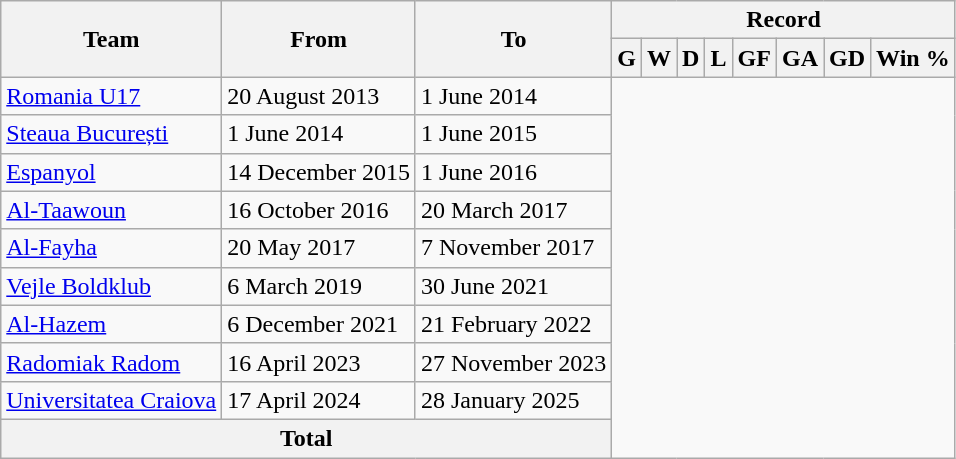<table class="wikitable" style="text-align: center;">
<tr>
<th rowspan=2>Team</th>
<th rowspan=2>From</th>
<th rowspan=2>To</th>
<th colspan=8>Record</th>
</tr>
<tr>
<th>G</th>
<th>W</th>
<th>D</th>
<th>L</th>
<th>GF</th>
<th>GA</th>
<th>GD</th>
<th>Win %</th>
</tr>
<tr>
<td align=left> <a href='#'>Romania U17</a></td>
<td align=left>20 August 2013</td>
<td align=left>1 June 2014<br></td>
</tr>
<tr>
<td align=left> <a href='#'>Steaua București</a></td>
<td align=left>1 June 2014</td>
<td align=left>1 June 2015<br></td>
</tr>
<tr>
<td align=left> <a href='#'>Espanyol</a></td>
<td align=left>14 December 2015</td>
<td align=left>1 June 2016<br></td>
</tr>
<tr>
<td align=left> <a href='#'>Al-Taawoun</a></td>
<td align=left>16 October 2016</td>
<td align=left>20 March 2017<br></td>
</tr>
<tr>
<td align=left> <a href='#'>Al-Fayha</a></td>
<td align=left>20 May 2017</td>
<td align=left>7 November 2017<br></td>
</tr>
<tr>
<td align=left> <a href='#'>Vejle Boldklub</a></td>
<td align=left>6 March 2019</td>
<td align=left>30 June 2021<br></td>
</tr>
<tr>
<td align=left> <a href='#'>Al-Hazem</a></td>
<td align=left>6 December 2021</td>
<td align=left>21 February 2022<br></td>
</tr>
<tr>
<td align=left> <a href='#'>Radomiak Radom</a></td>
<td align=left>16 April 2023</td>
<td align=left>27 November 2023<br></td>
</tr>
<tr>
<td align=left> <a href='#'>Universitatea Craiova</a></td>
<td align=left>17 April 2024</td>
<td align=left>28 January 2025<br></td>
</tr>
<tr>
<th colspan="3">Total<br></th>
</tr>
</table>
